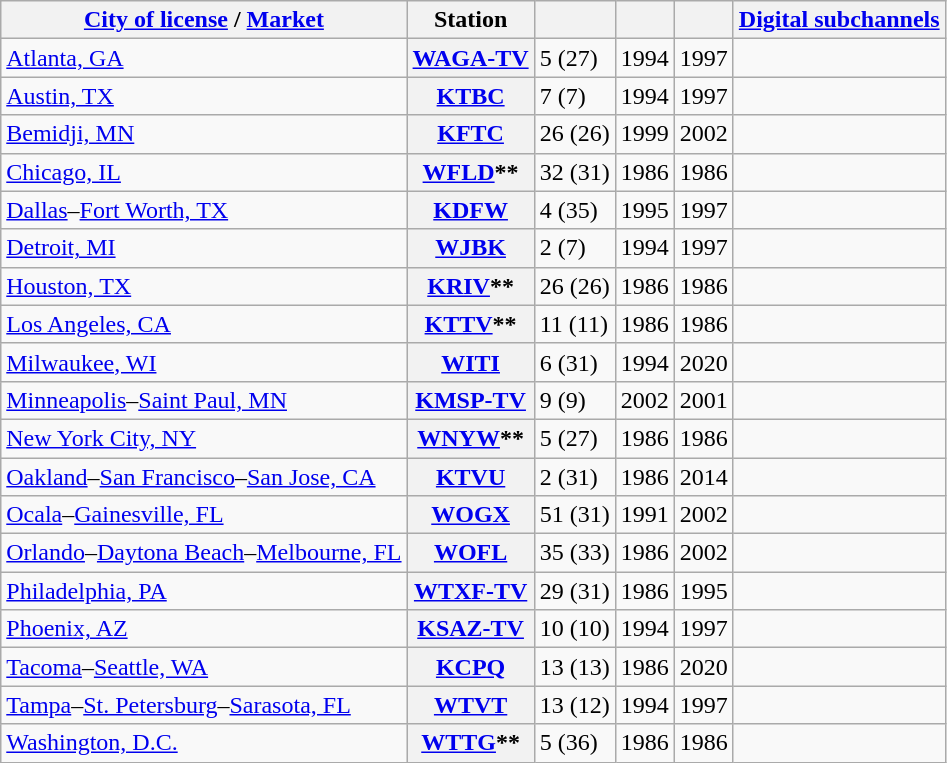<table class="wikitable sortable">
<tr>
<th scope="col"><a href='#'>City of license</a> / <a href='#'>Market</a></th>
<th scope="col">Station</th>
<th scope="col"></th>
<th scope="col"></th>
<th scope="col"></th>
<th scope="col"><a href='#'>Digital subchannels</a></th>
</tr>
<tr>
<td><a href='#'>Atlanta, GA</a></td>
<th><a href='#'>WAGA-TV</a></th>
<td>5 (27)</td>
<td>1994</td>
<td>1997</td>
<td></td>
</tr>
<tr>
<td><a href='#'>Austin, TX</a></td>
<th scope="row"><a href='#'>KTBC</a></th>
<td>7 (7)</td>
<td>1994</td>
<td>1997</td>
<td></td>
</tr>
<tr>
<td><a href='#'>Bemidji, MN</a></td>
<th><a href='#'>KFTC</a></th>
<td>26 (26)</td>
<td>1999</td>
<td>2002</td>
<td></td>
</tr>
<tr>
<td><a href='#'>Chicago, IL</a></td>
<th><a href='#'>WFLD</a>**</th>
<td>32 (31)</td>
<td>1986</td>
<td>1986</td>
<td></td>
</tr>
<tr>
<td><a href='#'>Dallas</a>–<a href='#'>Fort Worth, TX</a></td>
<th scope="row"><a href='#'>KDFW</a></th>
<td>4 (35)</td>
<td>1995</td>
<td>1997</td>
<td></td>
</tr>
<tr>
<td><a href='#'>Detroit, MI</a></td>
<th><a href='#'>WJBK</a></th>
<td>2 (7)</td>
<td>1994</td>
<td>1997</td>
<td></td>
</tr>
<tr>
<td><a href='#'>Houston, TX</a></td>
<th scope="row"><a href='#'>KRIV</a>**</th>
<td>26 (26)</td>
<td>1986</td>
<td>1986</td>
<td></td>
</tr>
<tr>
<td><a href='#'>Los Angeles, CA</a></td>
<th scope="row"><a href='#'>KTTV</a>**</th>
<td>11 (11)</td>
<td>1986</td>
<td>1986</td>
<td></td>
</tr>
<tr>
<td><a href='#'>Milwaukee, WI</a></td>
<th scope="row"><a href='#'>WITI</a></th>
<td>6 (31)</td>
<td>1994</td>
<td>2020</td>
<td></td>
</tr>
<tr>
<td><a href='#'>Minneapolis</a>–<a href='#'>Saint Paul, MN</a></td>
<th><a href='#'>KMSP-TV</a></th>
<td>9 (9)</td>
<td>2002</td>
<td>2001</td>
<td></td>
</tr>
<tr>
<td><a href='#'>New York City, NY</a></td>
<th><a href='#'>WNYW</a>**</th>
<td>5 (27)</td>
<td>1986</td>
<td>1986</td>
<td></td>
</tr>
<tr>
<td><a href='#'>Oakland</a>–<a href='#'>San Francisco</a>–<a href='#'>San Jose, CA</a></td>
<th scope="row"><a href='#'>KTVU</a></th>
<td>2 (31)</td>
<td>1986</td>
<td>2014</td>
<td></td>
</tr>
<tr>
<td><a href='#'>Ocala</a>–<a href='#'>Gainesville, FL</a></td>
<th scope="row"><a href='#'>WOGX</a></th>
<td>51 (31)</td>
<td>1991</td>
<td>2002</td>
<td></td>
</tr>
<tr>
<td><a href='#'>Orlando</a>–<a href='#'>Daytona Beach</a>–<a href='#'>Melbourne, FL</a></td>
<th scope="row"><a href='#'>WOFL</a></th>
<td>35 (33)</td>
<td>1986</td>
<td>2002</td>
<td></td>
</tr>
<tr>
<td><a href='#'>Philadelphia, PA</a></td>
<th scope="row"><a href='#'>WTXF-TV</a></th>
<td>29 (31)</td>
<td>1986</td>
<td>1995</td>
<td></td>
</tr>
<tr>
<td><a href='#'>Phoenix, AZ</a></td>
<th scope="row"><a href='#'>KSAZ-TV</a></th>
<td>10 (10)</td>
<td>1994</td>
<td>1997</td>
<td></td>
</tr>
<tr>
<td><a href='#'>Tacoma</a>–<a href='#'>Seattle, WA</a></td>
<th scope="row"><a href='#'>KCPQ</a></th>
<td>13 (13)</td>
<td>1986</td>
<td>2020</td>
<td></td>
</tr>
<tr>
<td><a href='#'>Tampa</a>–<a href='#'>St. Petersburg</a>–<a href='#'>Sarasota, FL</a></td>
<th><a href='#'>WTVT</a></th>
<td>13 (12)</td>
<td>1994</td>
<td>1997</td>
<td></td>
</tr>
<tr>
<td><a href='#'>Washington, D.C.</a></td>
<th scope="row"><a href='#'>WTTG</a>**</th>
<td>5 (36)</td>
<td>1986</td>
<td>1986</td>
<td></td>
</tr>
</table>
